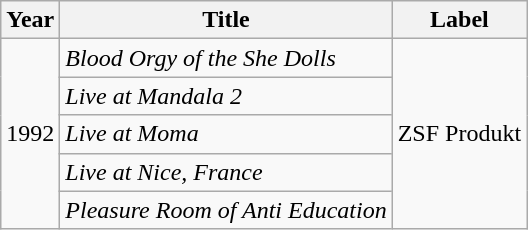<table class="wikitable">
<tr>
<th>Year</th>
<th>Title</th>
<th>Label</th>
</tr>
<tr>
<td rowspan="5">1992</td>
<td><em>Blood Orgy of the She Dolls</em></td>
<td rowspan="5">ZSF Produkt</td>
</tr>
<tr>
<td><em>Live at Mandala 2</em></td>
</tr>
<tr>
<td><em>Live at Moma</em></td>
</tr>
<tr>
<td><em>Live at Nice, France</em></td>
</tr>
<tr>
<td><em>Pleasure Room of Anti Education</em></td>
</tr>
</table>
